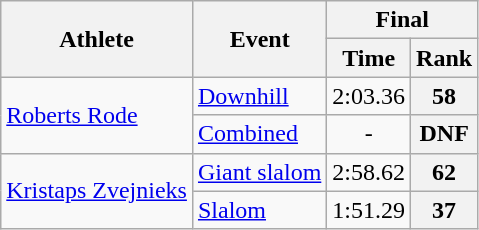<table class="wikitable">
<tr>
<th rowspan="2">Athlete</th>
<th rowspan="2">Event</th>
<th colspan="3">Final</th>
</tr>
<tr>
<th>Time</th>
<th>Rank</th>
</tr>
<tr>
<td rowspan="2"><a href='#'>Roberts Rode</a></td>
<td><a href='#'>Downhill</a></td>
<td align="center">2:03.36</td>
<th align="center">58</th>
</tr>
<tr>
<td><a href='#'>Combined</a></td>
<td align="center">-</td>
<th align="center">DNF</th>
</tr>
<tr>
<td rowspan="2"><a href='#'>Kristaps Zvejnieks</a></td>
<td><a href='#'>Giant slalom</a></td>
<td align="center">2:58.62</td>
<th align="center">62</th>
</tr>
<tr>
<td><a href='#'>Slalom</a></td>
<td align="center">1:51.29</td>
<th align="center">37</th>
</tr>
</table>
